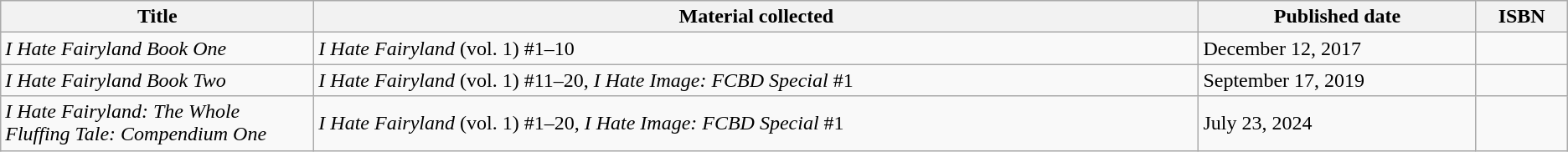<table class="wikitable">
<tr>
<th width="20%">Title</th>
<th>Material collected</th>
<th>Published date</th>
<th>ISBN</th>
</tr>
<tr>
<td><em>I Hate Fairyland Book One</em></td>
<td><em>I Hate Fairyland</em> (vol. 1) #1–10</td>
<td>December 12, 2017</td>
<td></td>
</tr>
<tr>
<td><em>I Hate Fairyland Book Two</em></td>
<td><em>I Hate Fairyland</em> (vol. 1) #11–20, <em>I Hate Image: FCBD Special</em> #1</td>
<td>September 17, 2019</td>
<td></td>
</tr>
<tr>
<td><em>I Hate Fairyland: The Whole Fluffing Tale: Compendium One</em></td>
<td><em>I Hate Fairyland</em> (vol. 1) #1–20, <em>I Hate Image: FCBD Special</em> #1</td>
<td>July 23, 2024</td>
<td></td>
</tr>
</table>
